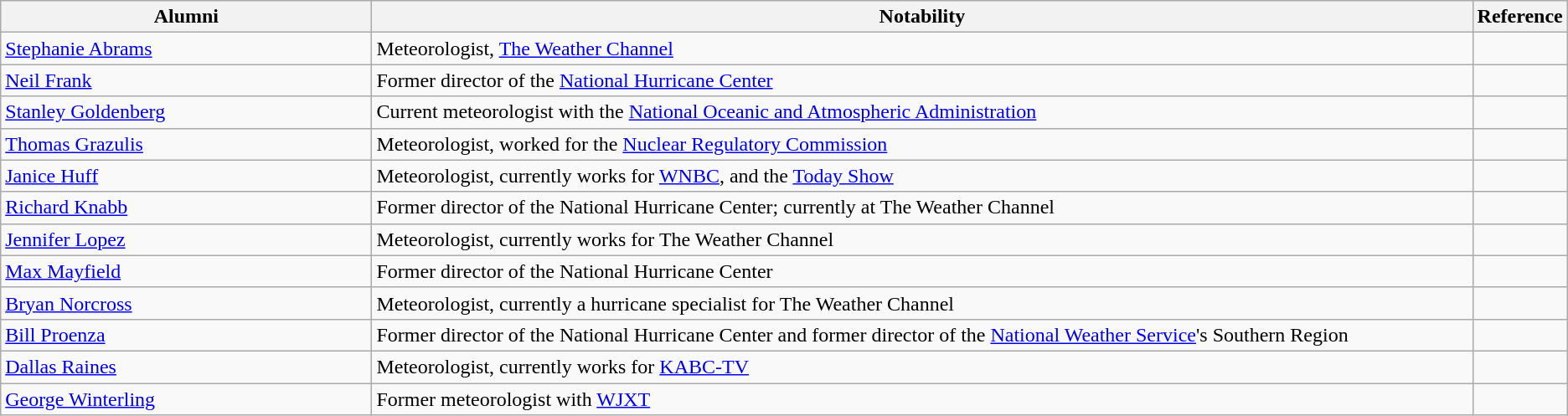<table class="wikitable vertical-align-top">
<tr>
<th style="width:25%;">Alumni</th>
<th style="width:75%;">Notability</th>
<th style="width:*;" class="unsortable">Reference</th>
</tr>
<tr>
<td><a href='#'>Stephanie Abrams</a></td>
<td>Meteorologist, <a href='#'>The Weather Channel</a></td>
<td></td>
</tr>
<tr>
<td><a href='#'>Neil Frank</a></td>
<td>Former director of the <a href='#'>National Hurricane Center</a></td>
<td></td>
</tr>
<tr>
<td><a href='#'>Stanley Goldenberg</a></td>
<td>Current meteorologist with the <a href='#'>National Oceanic and Atmospheric Administration</a></td>
<td></td>
</tr>
<tr>
<td><a href='#'>Thomas Grazulis</a></td>
<td>Meteorologist, worked for the <a href='#'>Nuclear Regulatory Commission</a></td>
<td></td>
</tr>
<tr>
<td><a href='#'>Janice Huff</a></td>
<td>Meteorologist, currently works for <a href='#'>WNBC</a>, and the <a href='#'>Today Show</a></td>
<td></td>
</tr>
<tr>
<td><a href='#'>Richard Knabb</a></td>
<td>Former director of the National Hurricane Center; currently at The Weather Channel</td>
<td></td>
</tr>
<tr>
<td><a href='#'>Jennifer Lopez</a></td>
<td>Meteorologist, currently works for The Weather Channel</td>
<td></td>
</tr>
<tr>
<td><a href='#'>Max Mayfield</a></td>
<td>Former director of the National Hurricane Center</td>
<td></td>
</tr>
<tr>
<td><a href='#'>Bryan Norcross</a></td>
<td>Meteorologist, currently a hurricane specialist for The Weather Channel</td>
<td></td>
</tr>
<tr>
<td><a href='#'>Bill Proenza</a></td>
<td>Former director of the National Hurricane Center and former director of the <a href='#'>National Weather Service</a>'s Southern Region</td>
<td></td>
</tr>
<tr>
<td><a href='#'>Dallas Raines</a></td>
<td>Meteorologist, currently works for <a href='#'>KABC-TV</a></td>
<td></td>
</tr>
<tr>
<td><a href='#'>George Winterling</a></td>
<td>Former meteorologist with <a href='#'>WJXT</a></td>
<td></td>
</tr>
</table>
